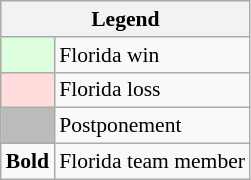<table class="wikitable" style="font-size:90%">
<tr>
<th colspan="2">Legend</th>
</tr>
<tr>
<td bgcolor="#ddffdd"> </td>
<td>Florida win</td>
</tr>
<tr>
<td bgcolor="#ffdddd"> </td>
<td>Florida loss</td>
</tr>
<tr>
<td bgcolor="#bbbbbb"> </td>
<td>Postponement</td>
</tr>
<tr>
<td><strong>Bold</strong></td>
<td>Florida team member</td>
</tr>
</table>
